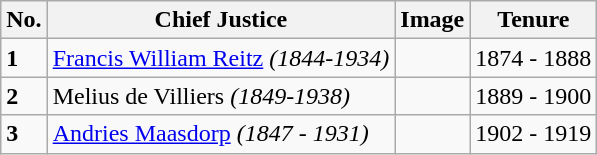<table class="wikitable">
<tr>
<th>No.</th>
<th>Chief Justice</th>
<th>Image</th>
<th>Tenure</th>
</tr>
<tr>
<td><strong>1</strong></td>
<td><a href='#'>Francis William Reitz</a> <em>(1844-1934)</em></td>
<td></td>
<td>1874 - 1888</td>
</tr>
<tr>
<td><strong>2</strong></td>
<td>Melius de Villiers <em>(1849-1938)</em></td>
<td></td>
<td>1889 - 1900</td>
</tr>
<tr>
<td><strong>3</strong></td>
<td><a href='#'>Andries Maasdorp</a> <em>(1847 - 1931)</em></td>
<td></td>
<td>1902 - 1919</td>
</tr>
</table>
